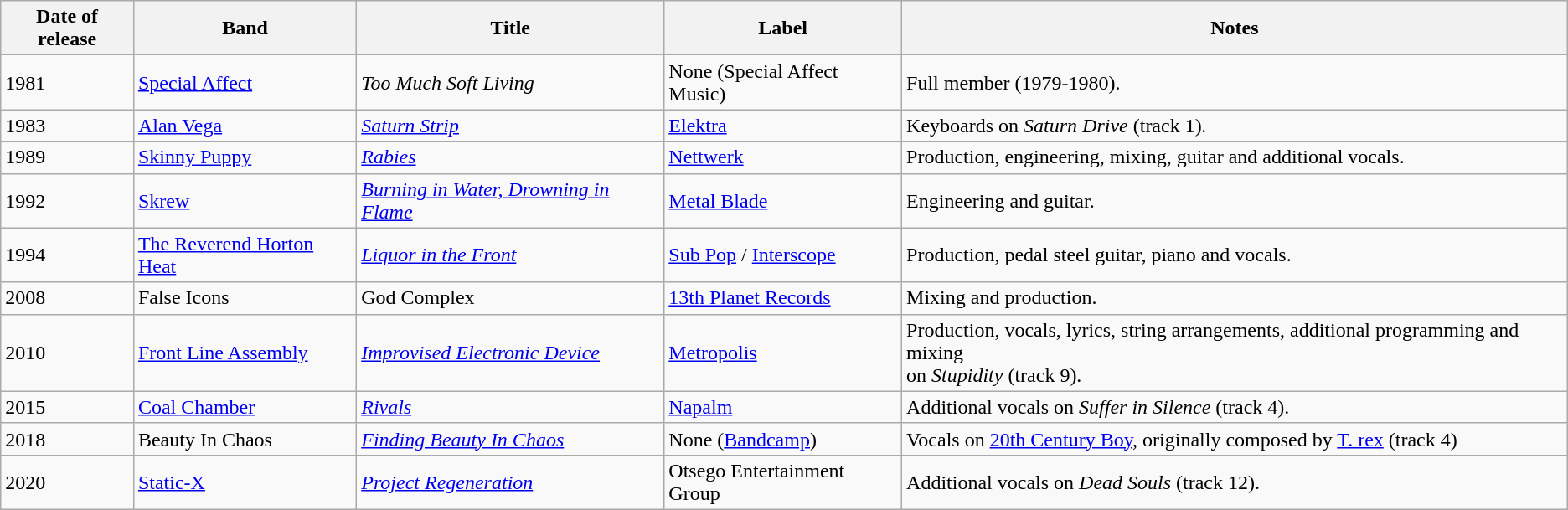<table class="wikitable">
<tr>
<th>Date of release</th>
<th>Band</th>
<th>Title</th>
<th>Label</th>
<th>Notes</th>
</tr>
<tr>
<td>1981</td>
<td><a href='#'>Special Affect</a></td>
<td><em>Too Much Soft Living</em></td>
<td>None (Special Affect Music)</td>
<td>Full member (1979-1980).</td>
</tr>
<tr>
<td>1983</td>
<td><a href='#'>Alan Vega</a></td>
<td><em><a href='#'>Saturn Strip</a></em></td>
<td><a href='#'>Elektra</a></td>
<td>Keyboards on <em>Saturn Drive</em> (track 1)<em>.</em></td>
</tr>
<tr>
<td>1989</td>
<td><a href='#'>Skinny Puppy</a></td>
<td><em><a href='#'>Rabies</a></em></td>
<td><a href='#'>Nettwerk</a></td>
<td>Production, engineering, mixing, guitar and additional vocals.</td>
</tr>
<tr>
<td>1992</td>
<td><a href='#'>Skrew</a></td>
<td><em><a href='#'>Burning in Water, Drowning in Flame</a></em></td>
<td><a href='#'>Metal Blade</a></td>
<td>Engineering and guitar.</td>
</tr>
<tr>
<td>1994</td>
<td><a href='#'>The Reverend Horton Heat</a></td>
<td><em><a href='#'>Liquor in the Front</a></em></td>
<td><a href='#'>Sub Pop</a> / <a href='#'>Interscope</a></td>
<td>Production, pedal steel guitar, piano and vocals.</td>
</tr>
<tr>
<td>2008</td>
<td>False Icons</td>
<td>God Complex</td>
<td><a href='#'>13th Planet Records</a></td>
<td>Mixing and production.</td>
</tr>
<tr>
<td>2010</td>
<td><a href='#'>Front Line Assembly</a></td>
<td><em><a href='#'>Improvised Electronic Device</a></em></td>
<td><a href='#'>Metropolis</a></td>
<td>Production, vocals, lyrics, string arrangements, additional programming and mixing<br>on <em>Stupidity</em> (track 9).</td>
</tr>
<tr>
<td>2015</td>
<td><a href='#'>Coal Chamber</a></td>
<td><em><a href='#'>Rivals</a></em></td>
<td><a href='#'>Napalm</a></td>
<td>Additional vocals on <em>Suffer in Silence</em> (track 4).</td>
</tr>
<tr>
<td>2018</td>
<td>Beauty In Chaos</td>
<td><em><a href='#'>Finding Beauty In Chaos</a></em></td>
<td>None (<a href='#'>Bandcamp</a>)</td>
<td>Vocals on <a href='#'>20th Century Boy</a>, originally composed by <a href='#'>T. rex</a> (track 4)</td>
</tr>
<tr>
<td>2020</td>
<td><a href='#'>Static-X</a></td>
<td><em><a href='#'>Project Regeneration</a></em></td>
<td>Otsego Entertainment Group</td>
<td>Additional vocals on <em>Dead Souls</em> (track 12).</td>
</tr>
</table>
